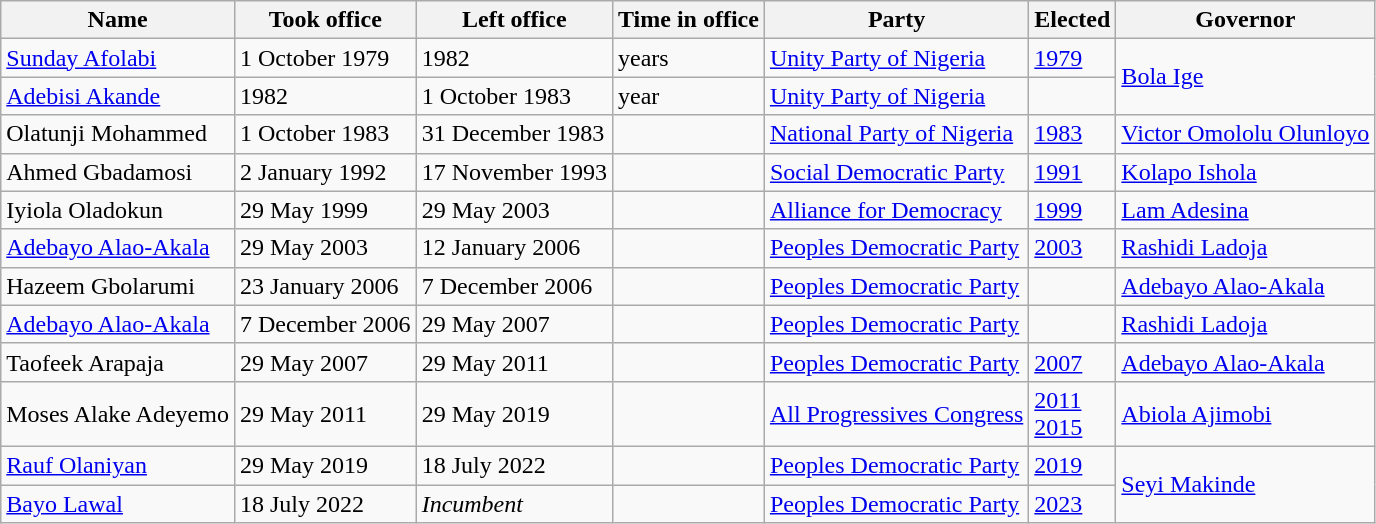<table class="wikitable">
<tr>
<th>Name</th>
<th>Took office</th>
<th>Left office</th>
<th>Time in office</th>
<th>Party</th>
<th>Elected</th>
<th>Governor</th>
</tr>
<tr>
<td><a href='#'>Sunday Afolabi</a><br></td>
<td>1 October 1979</td>
<td>1982</td>
<td> years</td>
<td><a href='#'>Unity Party of Nigeria</a></td>
<td><a href='#'>1979</a></td>
<td rowspan="2"><a href='#'>Bola Ige</a></td>
</tr>
<tr>
<td><a href='#'>Adebisi Akande</a><br></td>
<td>1982</td>
<td>1 October 1983</td>
<td> year</td>
<td><a href='#'>Unity Party of Nigeria</a></td>
<td></td>
</tr>
<tr>
<td>Olatunji Mohammed<br></td>
<td>1 October 1983</td>
<td>31 December 1983</td>
<td></td>
<td><a href='#'>National Party of Nigeria</a></td>
<td><a href='#'>1983</a></td>
<td><a href='#'>Victor Omololu Olunloyo</a></td>
</tr>
<tr>
<td>Ahmed Gbadamosi</td>
<td>2 January 1992</td>
<td>17 November 1993</td>
<td></td>
<td><a href='#'>Social Democratic Party</a></td>
<td><a href='#'>1991</a></td>
<td><a href='#'>Kolapo Ishola</a></td>
</tr>
<tr>
<td>Iyiola Oladokun</td>
<td>29 May 1999</td>
<td>29 May 2003</td>
<td></td>
<td><a href='#'>Alliance for Democracy</a></td>
<td><a href='#'>1999</a></td>
<td><a href='#'>Lam Adesina</a></td>
</tr>
<tr>
<td><a href='#'>Adebayo Alao-Akala</a><br></td>
<td>29 May 2003</td>
<td>12 January 2006</td>
<td></td>
<td><a href='#'>Peoples Democratic Party</a></td>
<td><a href='#'>2003</a></td>
<td><a href='#'>Rashidi Ladoja</a></td>
</tr>
<tr>
<td>Hazeem Gbolarumi<br></td>
<td>23 January 2006</td>
<td>7 December 2006</td>
<td></td>
<td><a href='#'>Peoples Democratic Party</a></td>
<td></td>
<td><a href='#'>Adebayo Alao-Akala</a></td>
</tr>
<tr>
<td><a href='#'>Adebayo Alao-Akala</a><br></td>
<td>7 December 2006</td>
<td>29 May 2007</td>
<td></td>
<td><a href='#'>Peoples Democratic Party</a></td>
<td></td>
<td><a href='#'>Rashidi Ladoja</a></td>
</tr>
<tr>
<td>Taofeek Arapaja<br></td>
<td>29 May 2007</td>
<td>29 May 2011</td>
<td></td>
<td><a href='#'>Peoples Democratic Party</a></td>
<td><a href='#'>2007</a></td>
<td><a href='#'>Adebayo Alao-Akala</a></td>
</tr>
<tr>
<td>Moses Alake Adeyemo<br></td>
<td>29 May 2011</td>
<td>29 May 2019</td>
<td></td>
<td><a href='#'>All Progressives Congress</a></td>
<td><a href='#'>2011</a><br><a href='#'>2015</a></td>
<td><a href='#'>Abiola Ajimobi</a></td>
</tr>
<tr>
<td><a href='#'>Rauf Olaniyan</a><br></td>
<td>29 May 2019</td>
<td>18 July 2022</td>
<td></td>
<td><a href='#'>Peoples Democratic Party</a></td>
<td><a href='#'>2019</a></td>
<td rowspan="2"><a href='#'>Seyi Makinde</a></td>
</tr>
<tr>
<td><a href='#'>Bayo Lawal</a><br></td>
<td>18 July 2022</td>
<td><em>Incumbent</em></td>
<td></td>
<td><a href='#'>Peoples Democratic Party</a></td>
<td><a href='#'>2023</a></td>
</tr>
</table>
